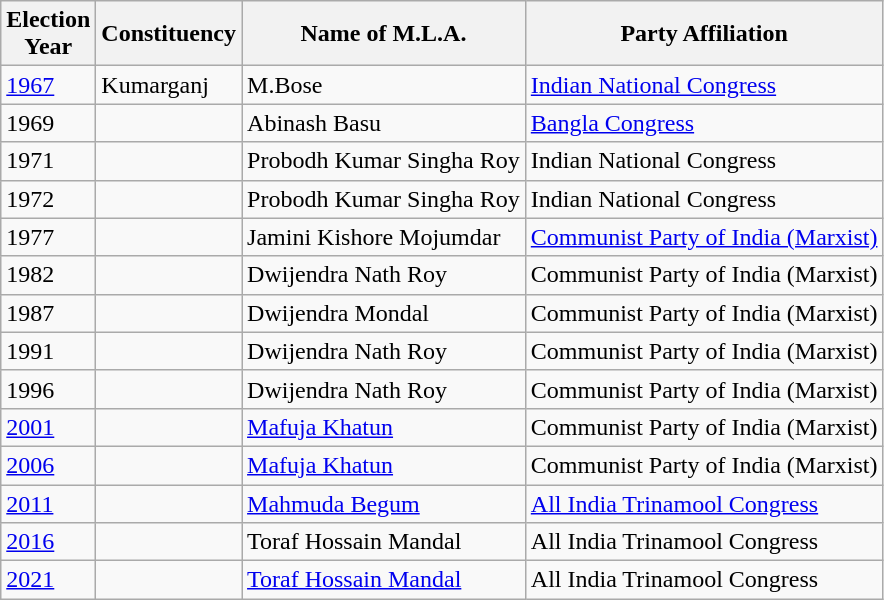<table class="wikitable sortable"ìÍĦĤĠčw>
<tr>
<th>Election<br> Year</th>
<th>Constituency</th>
<th>Name of M.L.A.</th>
<th>Party Affiliation</th>
</tr>
<tr>
<td><a href='#'>1967</a></td>
<td>Kumarganj</td>
<td>M.Bose</td>
<td><a href='#'>Indian National Congress</a></td>
</tr>
<tr>
<td>1969</td>
<td></td>
<td>Abinash Basu</td>
<td><a href='#'>Bangla Congress</a></td>
</tr>
<tr>
<td>1971</td>
<td></td>
<td>Probodh Kumar Singha Roy</td>
<td>Indian National Congress</td>
</tr>
<tr>
<td>1972</td>
<td></td>
<td>Probodh Kumar Singha Roy</td>
<td>Indian National Congress</td>
</tr>
<tr>
<td>1977</td>
<td></td>
<td>Jamini Kishore Mojumdar</td>
<td><a href='#'>Communist Party of India (Marxist)</a></td>
</tr>
<tr>
<td>1982</td>
<td></td>
<td>Dwijendra Nath Roy</td>
<td>Communist Party of India (Marxist)</td>
</tr>
<tr>
<td>1987</td>
<td></td>
<td>Dwijendra Mondal</td>
<td>Communist Party of India (Marxist)</td>
</tr>
<tr>
<td>1991</td>
<td></td>
<td>Dwijendra Nath Roy</td>
<td>Communist Party of India (Marxist)</td>
</tr>
<tr>
<td>1996</td>
<td></td>
<td>Dwijendra Nath Roy</td>
<td>Communist Party of India (Marxist)</td>
</tr>
<tr>
<td><a href='#'>2001</a></td>
<td></td>
<td><a href='#'>Mafuja Khatun</a></td>
<td>Communist Party of India (Marxist)</td>
</tr>
<tr>
<td><a href='#'>2006</a></td>
<td></td>
<td><a href='#'>Mafuja Khatun</a></td>
<td>Communist Party of India (Marxist)</td>
</tr>
<tr>
<td><a href='#'>2011</a></td>
<td></td>
<td><a href='#'>Mahmuda Begum</a></td>
<td><a href='#'>All India Trinamool Congress</a></td>
</tr>
<tr>
<td><a href='#'>2016</a></td>
<td></td>
<td>Toraf Hossain Mandal</td>
<td>All India Trinamool Congress</td>
</tr>
<tr>
<td><a href='#'>2021</a></td>
<td></td>
<td><a href='#'>Toraf Hossain Mandal</a></td>
<td>All India Trinamool Congress</td>
</tr>
</table>
